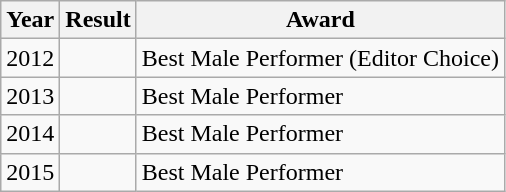<table class="wikitable">
<tr>
<th>Year</th>
<th>Result</th>
<th>Award</th>
</tr>
<tr>
<td>2012</td>
<td></td>
<td>Best Male Performer (Editor Choice)</td>
</tr>
<tr>
<td>2013</td>
<td></td>
<td>Best Male Performer</td>
</tr>
<tr>
<td>2014</td>
<td></td>
<td>Best Male Performer</td>
</tr>
<tr>
<td>2015</td>
<td></td>
<td>Best Male Performer</td>
</tr>
</table>
